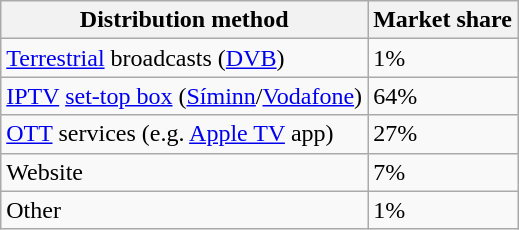<table class="wikitable">
<tr>
<th>Distribution method</th>
<th>Market share</th>
</tr>
<tr>
<td><a href='#'>Terrestrial</a> broadcasts (<a href='#'>DVB</a>)</td>
<td>1%</td>
</tr>
<tr>
<td><a href='#'>IPTV</a> <a href='#'>set-top box</a> (<a href='#'>Síminn</a>/<a href='#'>Vodafone</a>)</td>
<td>64%</td>
</tr>
<tr>
<td><a href='#'>OTT</a> services (e.g. <a href='#'>Apple TV</a> app)</td>
<td>27%</td>
</tr>
<tr>
<td>Website</td>
<td>7%</td>
</tr>
<tr>
<td>Other</td>
<td>1%</td>
</tr>
</table>
